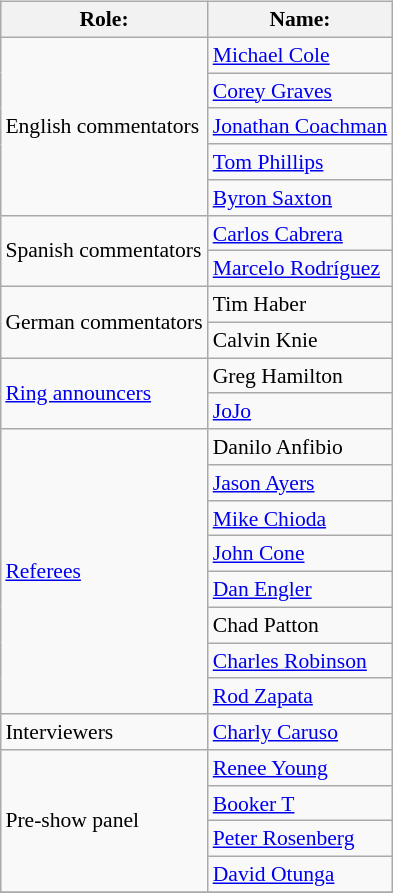<table class=wikitable style="font-size:90%; margin: 0.5em 0 0.5em 1em; float: right; clear: right;">
<tr>
<th>Role:</th>
<th>Name:</th>
</tr>
<tr>
<td rowspan=5>English commentators</td>
<td><a href='#'>Michael Cole</a> </td>
</tr>
<tr>
<td><a href='#'>Corey Graves</a> </td>
</tr>
<tr>
<td><a href='#'>Jonathan Coachman</a> </td>
</tr>
<tr>
<td><a href='#'>Tom Phillips</a> </td>
</tr>
<tr>
<td><a href='#'>Byron Saxton</a> </td>
</tr>
<tr>
<td rowspan=2>Spanish commentators</td>
<td><a href='#'>Carlos Cabrera</a></td>
</tr>
<tr>
<td><a href='#'>Marcelo Rodríguez</a></td>
</tr>
<tr>
<td rowspan=2>German commentators</td>
<td>Tim Haber</td>
</tr>
<tr>
<td>Calvin Knie</td>
</tr>
<tr>
<td rowspan=2><a href='#'>Ring announcers</a></td>
<td>Greg Hamilton </td>
</tr>
<tr>
<td><a href='#'>JoJo</a> </td>
</tr>
<tr>
<td rowspan=8><a href='#'>Referees</a></td>
<td>Danilo Anfibio</td>
</tr>
<tr>
<td><a href='#'>Jason Ayers</a></td>
</tr>
<tr>
<td><a href='#'>Mike Chioda</a></td>
</tr>
<tr>
<td><a href='#'>John Cone</a></td>
</tr>
<tr>
<td><a href='#'>Dan Engler</a></td>
</tr>
<tr>
<td>Chad Patton</td>
</tr>
<tr>
<td><a href='#'>Charles Robinson</a></td>
</tr>
<tr>
<td><a href='#'>Rod Zapata</a></td>
</tr>
<tr>
<td rowspan=1>Interviewers</td>
<td><a href='#'>Charly Caruso</a></td>
</tr>
<tr>
<td rowspan=4>Pre-show panel</td>
<td><a href='#'>Renee Young</a></td>
</tr>
<tr>
<td><a href='#'>Booker T</a></td>
</tr>
<tr>
<td><a href='#'>Peter Rosenberg</a></td>
</tr>
<tr>
<td><a href='#'>David Otunga</a></td>
</tr>
<tr>
</tr>
</table>
